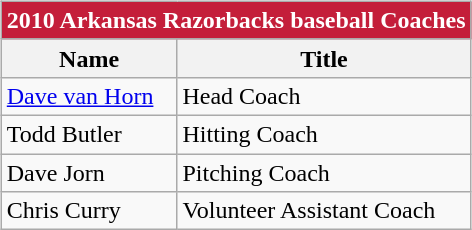<table border="0" cellpadding="3">
<tr>
<td valign="top"><br><table class="wikitable">
<tr>
<td colspan="2" style="background:#c41e3a; color:#fff;"><strong>2010 Arkansas Razorbacks baseball Coaches</strong></td>
</tr>
<tr>
<th>Name</th>
<th>Title</th>
</tr>
<tr>
<td><a href='#'>Dave van Horn</a></td>
<td>Head Coach</td>
</tr>
<tr>
<td>Todd Butler</td>
<td>Hitting Coach</td>
</tr>
<tr>
<td>Dave Jorn</td>
<td>Pitching Coach</td>
</tr>
<tr>
<td>Chris Curry</td>
<td>Volunteer Assistant Coach</td>
</tr>
</table>
</td>
</tr>
</table>
